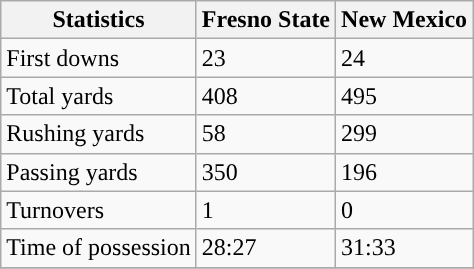<table class="wikitable">
<tr>
<th>Statistics</th>
<th>Fresno State</th>
<th>New Mexico</th>
</tr>
<tr>
<td>First downs</td>
<td>23</td>
<td>24</td>
</tr>
<tr>
<td>Total yards</td>
<td>408</td>
<td>495</td>
</tr>
<tr>
<td>Rushing yards</td>
<td>58</td>
<td>299</td>
</tr>
<tr>
<td>Passing yards</td>
<td>350</td>
<td>196</td>
</tr>
<tr>
<td>Turnovers</td>
<td>1</td>
<td>0</td>
</tr>
<tr>
<td>Time of possession</td>
<td>28:27</td>
<td>31:33</td>
</tr>
<tr>
</tr>
</table>
